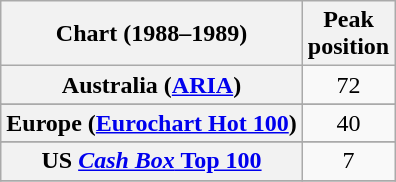<table class="wikitable sortable plainrowheaders" style="text-align:center">
<tr>
<th scope="col">Chart (1988–1989)</th>
<th scope="col">Peak<br>position</th>
</tr>
<tr>
<th scope="row">Australia (<a href='#'>ARIA</a>)</th>
<td>72</td>
</tr>
<tr>
</tr>
<tr>
<th scope="row">Europe (<a href='#'>Eurochart Hot 100</a>)</th>
<td>40</td>
</tr>
<tr>
</tr>
<tr>
</tr>
<tr>
</tr>
<tr>
</tr>
<tr>
</tr>
<tr>
</tr>
<tr>
<th scope="row">US <a href='#'><em>Cash Box</em> Top 100</a></th>
<td>7</td>
</tr>
<tr>
</tr>
</table>
